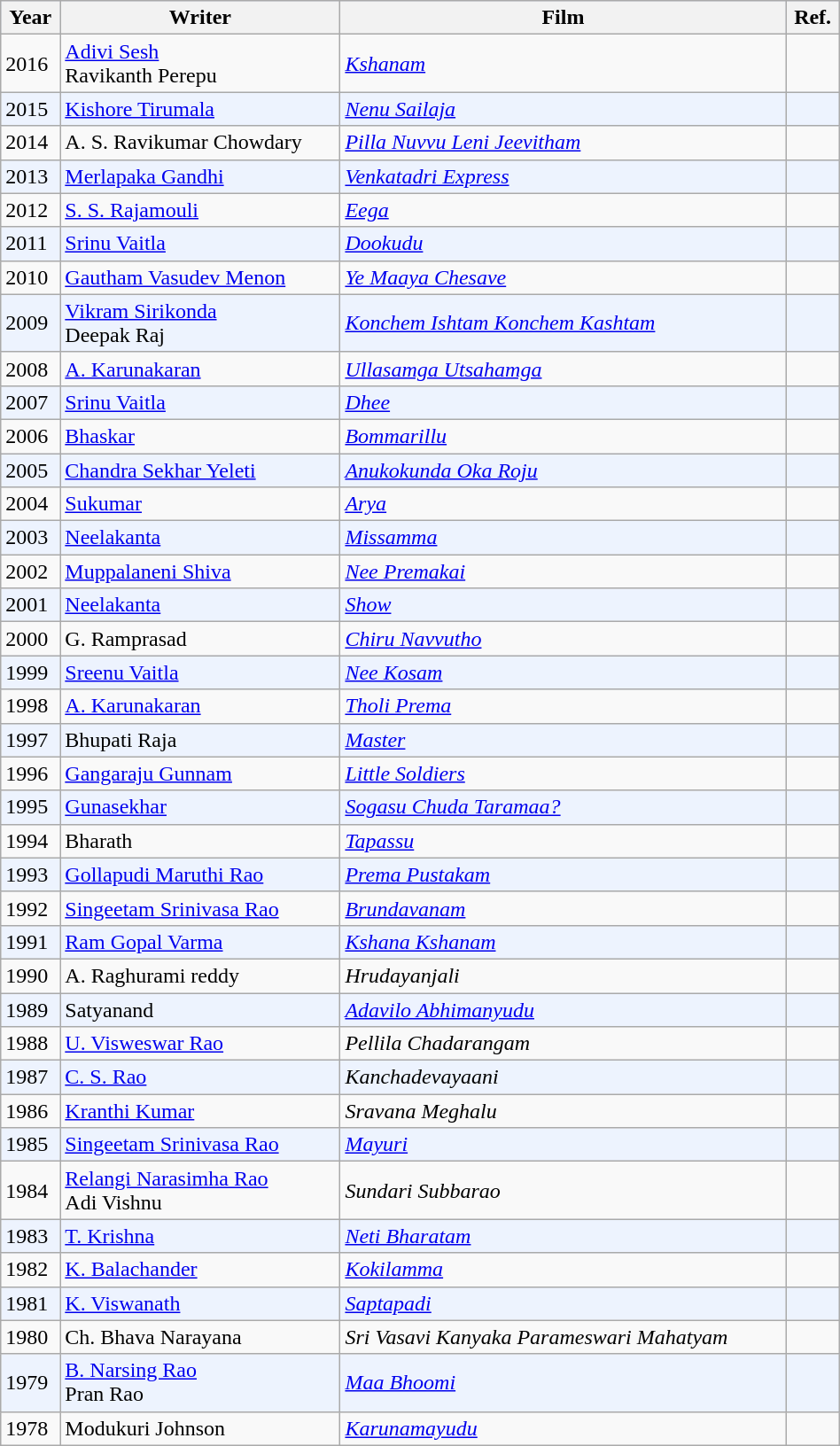<table class="wikitable sortable" style="width:50%;">
<tr style="background:#d1e4fd;">
<th>Year</th>
<th>Writer</th>
<th>Film</th>
<th>Ref.</th>
</tr>
<tr>
<td>2016</td>
<td><a href='#'>Adivi Sesh</a><br>Ravikanth Perepu</td>
<td><em><a href='#'>Kshanam</a></em></td>
<td></td>
</tr>
<tr style="background:#edf3fe;">
<td>2015</td>
<td><a href='#'>Kishore Tirumala</a></td>
<td><em><a href='#'>Nenu Sailaja</a></em></td>
<td></td>
</tr>
<tr>
<td>2014</td>
<td>A. S. Ravikumar Chowdary</td>
<td><em><a href='#'>Pilla Nuvvu Leni Jeevitham</a></em></td>
<td></td>
</tr>
<tr style="background:#edf3fe;">
<td>2013</td>
<td><a href='#'>Merlapaka Gandhi</a></td>
<td><em><a href='#'>Venkatadri Express</a></em></td>
<td></td>
</tr>
<tr>
<td>2012</td>
<td><a href='#'>S. S. Rajamouli</a></td>
<td><em><a href='#'>Eega</a></em></td>
<td></td>
</tr>
<tr style="background:#edf3fe;">
<td>2011</td>
<td><a href='#'>Srinu Vaitla</a></td>
<td><em><a href='#'>Dookudu</a></em></td>
<td></td>
</tr>
<tr>
<td>2010</td>
<td><a href='#'>Gautham Vasudev Menon</a></td>
<td><em><a href='#'>Ye Maaya Chesave</a></em></td>
<td></td>
</tr>
<tr style="background:#edf3fe;">
<td>2009</td>
<td><a href='#'>Vikram Sirikonda</a><br>Deepak Raj</td>
<td><em><a href='#'>Konchem Ishtam Konchem Kashtam</a></em></td>
<td></td>
</tr>
<tr>
<td>2008</td>
<td><a href='#'>A. Karunakaran</a></td>
<td><em><a href='#'>Ullasamga Utsahamga</a></em></td>
<td></td>
</tr>
<tr style="background:#edf3fe;">
<td>2007</td>
<td><a href='#'>Srinu Vaitla</a></td>
<td><em><a href='#'>Dhee</a></em></td>
<td></td>
</tr>
<tr>
<td>2006</td>
<td><a href='#'>Bhaskar</a></td>
<td><em><a href='#'>Bommarillu</a></em></td>
<td></td>
</tr>
<tr style="background:#edf3fe;">
<td>2005</td>
<td><a href='#'>Chandra Sekhar Yeleti</a></td>
<td><em><a href='#'>Anukokunda Oka Roju</a></em></td>
<td></td>
</tr>
<tr>
<td>2004</td>
<td><a href='#'>Sukumar</a></td>
<td><em><a href='#'>Arya</a></em></td>
<td></td>
</tr>
<tr style="background:#edf3fe;">
<td>2003</td>
<td><a href='#'>Neelakanta</a></td>
<td><em><a href='#'>Missamma</a></em></td>
<td></td>
</tr>
<tr>
<td>2002</td>
<td><a href='#'>Muppalaneni Shiva</a></td>
<td><em><a href='#'>Nee Premakai</a></em></td>
<td></td>
</tr>
<tr style="background:#edf3fe;">
<td>2001</td>
<td><a href='#'>Neelakanta</a></td>
<td><em><a href='#'>Show</a></em></td>
<td></td>
</tr>
<tr>
<td>2000</td>
<td>G. Ramprasad</td>
<td><em><a href='#'>Chiru Navvutho</a></em></td>
<td></td>
</tr>
<tr style="background:#edf3fe;">
<td>1999</td>
<td><a href='#'>Sreenu Vaitla</a></td>
<td><em><a href='#'>Nee Kosam</a></em></td>
<td></td>
</tr>
<tr>
<td>1998</td>
<td><a href='#'>A. Karunakaran</a></td>
<td><em><a href='#'>Tholi Prema</a></em></td>
<td></td>
</tr>
<tr style="background:#edf3fe;">
<td>1997</td>
<td>Bhupati Raja</td>
<td><em><a href='#'>Master</a></em></td>
<td></td>
</tr>
<tr>
<td>1996</td>
<td><a href='#'>Gangaraju Gunnam</a></td>
<td><em><a href='#'>Little Soldiers</a></em></td>
<td></td>
</tr>
<tr style="background:#edf3fe;">
<td>1995</td>
<td><a href='#'>Gunasekhar</a></td>
<td><em><a href='#'>Sogasu Chuda Taramaa?</a></em></td>
<td></td>
</tr>
<tr>
<td>1994</td>
<td>Bharath</td>
<td><em><a href='#'>Tapassu</a></em></td>
<td></td>
</tr>
<tr style="background:#edf3fe;">
<td>1993</td>
<td><a href='#'>Gollapudi Maruthi Rao</a></td>
<td><em><a href='#'>Prema Pustakam</a></em></td>
<td></td>
</tr>
<tr>
<td>1992</td>
<td><a href='#'>Singeetam Srinivasa Rao</a></td>
<td><em><a href='#'>Brundavanam</a></em></td>
<td></td>
</tr>
<tr style="background:#edf3fe;">
<td>1991</td>
<td><a href='#'>Ram Gopal Varma</a></td>
<td><em><a href='#'>Kshana Kshanam</a></em></td>
<td></td>
</tr>
<tr>
<td>1990</td>
<td>A. Raghurami reddy</td>
<td><em>Hrudayanjali</em></td>
<td></td>
</tr>
<tr style="background:#edf3fe;">
<td>1989</td>
<td>Satyanand</td>
<td><em><a href='#'>Adavilo Abhimanyudu</a></em></td>
<td></td>
</tr>
<tr>
<td>1988</td>
<td><a href='#'>U. Visweswar Rao</a></td>
<td><em>Pellila Chadarangam</em></td>
<td></td>
</tr>
<tr style="background:#edf3fe;">
<td>1987</td>
<td><a href='#'>C. S. Rao</a></td>
<td><em>Kanchadevayaani</em></td>
<td></td>
</tr>
<tr>
<td>1986</td>
<td><a href='#'>Kranthi Kumar</a></td>
<td><em>Sravana Meghalu</em></td>
<td></td>
</tr>
<tr style="background:#edf3fe;">
<td>1985</td>
<td><a href='#'>Singeetam Srinivasa Rao</a></td>
<td><em><a href='#'>Mayuri</a></em></td>
<td></td>
</tr>
<tr>
<td>1984</td>
<td><a href='#'>Relangi Narasimha Rao</a> <br> Adi Vishnu</td>
<td><em>Sundari Subbarao</em></td>
<td></td>
</tr>
<tr style="background:#edf3fe;">
<td>1983</td>
<td><a href='#'>T. Krishna</a></td>
<td><em><a href='#'>Neti Bharatam</a></em></td>
<td></td>
</tr>
<tr>
<td>1982</td>
<td><a href='#'>K. Balachander</a></td>
<td><em><a href='#'>Kokilamma</a></em></td>
<td></td>
</tr>
<tr style="background:#edf3fe;">
<td>1981</td>
<td><a href='#'>K. Viswanath</a></td>
<td><em><a href='#'>Saptapadi</a></em></td>
<td></td>
</tr>
<tr>
<td>1980</td>
<td>Ch. Bhava Narayana</td>
<td><em>Sri Vasavi Kanyaka Parameswari Mahatyam</em></td>
<td></td>
</tr>
<tr style="background:#edf3fe;">
<td>1979</td>
<td><a href='#'>B. Narsing Rao</a> <br> Pran Rao</td>
<td><em><a href='#'>Maa Bhoomi</a></em></td>
<td></td>
</tr>
<tr>
<td>1978</td>
<td>Modukuri Johnson</td>
<td><em><a href='#'>Karunamayudu</a></em></td>
<td></td>
</tr>
</table>
